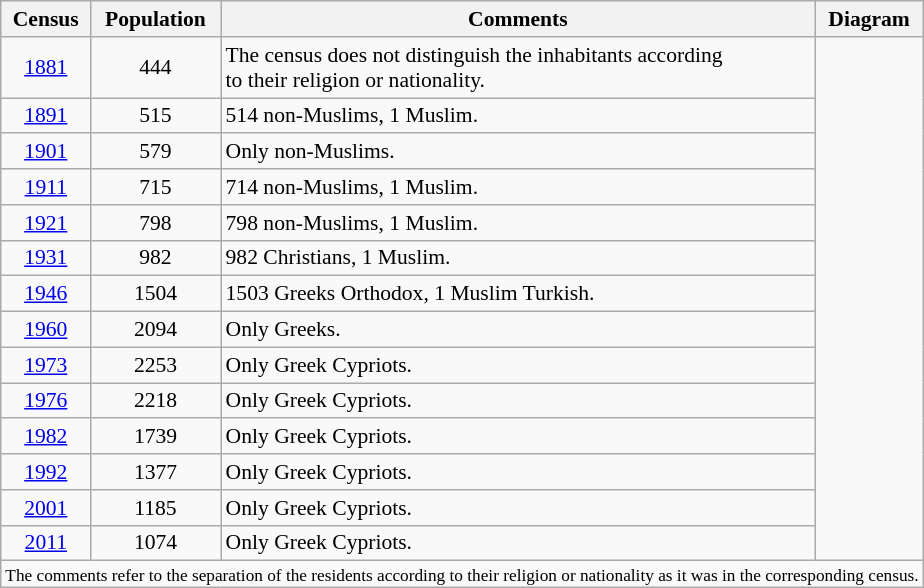<table class="wikitable sortable" style="margin:1em auto; font-size:90%">
<tr>
<th>Census</th>
<th>Population</th>
<th>Comments</th>
<th>Diagram</th>
</tr>
<tr>
<td align="center"><a href='#'>1881</a></td>
<td align="center">444</td>
<td>The census does not distinguish the inhabitants according<br>to their religion or nationality.</td>
<td rowspan=14></td>
</tr>
<tr>
<td align="center"><a href='#'>1891</a></td>
<td align="center">515</td>
<td>514 non-Muslims, 1 Muslim.</td>
</tr>
<tr>
<td align="center"><a href='#'>1901</a></td>
<td align="center">579</td>
<td>Only non-Muslims.</td>
</tr>
<tr>
<td align="center"><a href='#'>1911</a></td>
<td align="center">715</td>
<td>714 non-Muslims, 1 Muslim.</td>
</tr>
<tr>
<td align="center"><a href='#'>1921</a></td>
<td align="center">798</td>
<td>798 non-Muslims, 1 Muslim.</td>
</tr>
<tr>
<td align="center"><a href='#'>1931</a></td>
<td align="center">982</td>
<td>982 Christians, 1 Muslim.</td>
</tr>
<tr>
<td align="center"><a href='#'>1946</a></td>
<td align="center">1504</td>
<td>1503 Greeks Orthodox, 1 Muslim Turkish.</td>
</tr>
<tr>
<td align="center"><a href='#'>1960</a></td>
<td align="center">2094</td>
<td>Only Greeks.</td>
</tr>
<tr>
<td align="center"><a href='#'>1973</a></td>
<td align="center">2253</td>
<td>Only Greek Cypriots.</td>
</tr>
<tr>
<td align="center"><a href='#'>1976</a></td>
<td align="center">2218</td>
<td>Only Greek Cypriots.</td>
</tr>
<tr>
<td align="center"><a href='#'>1982</a></td>
<td align="center">1739</td>
<td>Only Greek Cypriots.</td>
</tr>
<tr>
<td align="center"><a href='#'>1992</a></td>
<td align="center">1377</td>
<td>Only Greek Cypriots.</td>
</tr>
<tr>
<td align="center"><a href='#'>2001</a></td>
<td align="center">1185</td>
<td>Only Greek Cypriots.</td>
</tr>
<tr>
<td align="center"><a href='#'>2011</a></td>
<td align="center">1074</td>
<td>Only Greek Cypriots.</td>
</tr>
<tr>
<td colspan="4" style="font-size:80%">The comments refer to the separation of the residents according to their religion or nationality as it was in the corresponding census.</td>
</tr>
</table>
